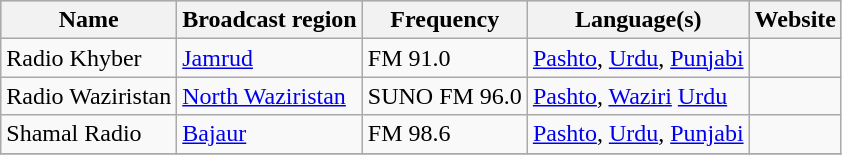<table class="wikitable sortable">
<tr style="background:#c9c9c9;">
<th>Name</th>
<th>Broadcast region</th>
<th>Frequency</th>
<th>Language(s)</th>
<th>Website</th>
</tr>
<tr>
<td>Radio Khyber</td>
<td><a href='#'>Jamrud</a></td>
<td>FM 91.0</td>
<td><a href='#'>Pashto</a>, <a href='#'>Urdu</a>, <a href='#'>Punjabi</a></td>
<td></td>
</tr>
<tr>
<td>Radio Waziristan</td>
<td><a href='#'>North Waziristan</a></td>
<td>SUNO FM 96.0</td>
<td><a href='#'>Pashto</a>, <a href='#'>Waziri</a> <a href='#'>Urdu</a></td>
<td></td>
</tr>
<tr>
<td>Shamal Radio</td>
<td><a href='#'>Bajaur</a></td>
<td>FM 98.6</td>
<td><a href='#'>Pashto</a>, <a href='#'>Urdu</a>, <a href='#'>Punjabi</a></td>
<td></td>
</tr>
<tr>
</tr>
</table>
